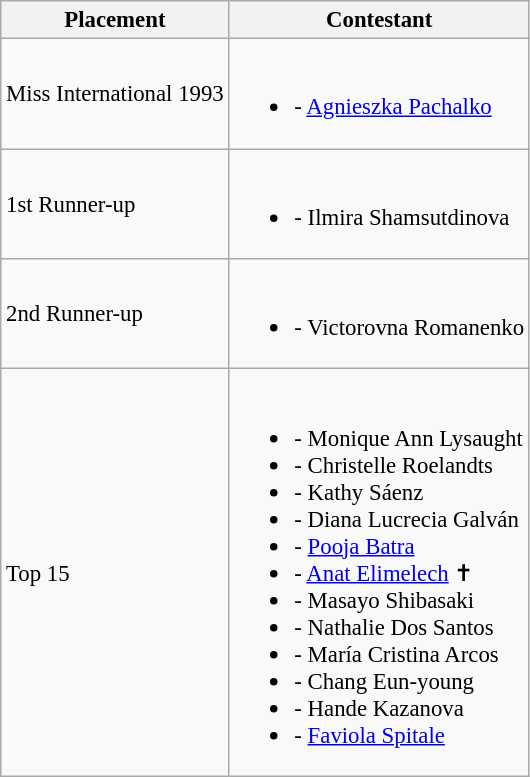<table class="wikitable sortable" style="font-size:95%;">
<tr>
<th>Placement</th>
<th>Contestant</th>
</tr>
<tr>
<td>Miss International 1993</td>
<td><br><ul><li> - <a href='#'>Agnieszka Pachalko</a></li></ul></td>
</tr>
<tr>
<td>1st Runner-up</td>
<td><br><ul><li> - Ilmira Shamsutdinova</li></ul></td>
</tr>
<tr>
<td>2nd Runner-up</td>
<td><br><ul><li> - Victorovna Romanenko</li></ul></td>
</tr>
<tr>
<td>Top 15</td>
<td><br><ul><li> - Monique Ann Lysaught</li><li> - Christelle Roelandts</li><li> - Kathy Sáenz</li><li> - Diana Lucrecia Galván</li><li> - <a href='#'>Pooja Batra</a></li><li> - <a href='#'>Anat Elimelech</a> ✝︎</li><li> - Masayo Shibasaki</li><li> - Nathalie Dos Santos</li><li> - María Cristina Arcos</li><li> - Chang Eun-young</li><li> - Hande Kazanova</li><li> - <a href='#'>Faviola Spitale</a></li></ul></td>
</tr>
</table>
